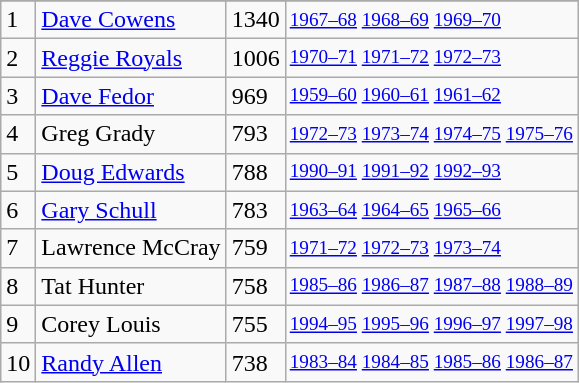<table class="wikitable">
<tr>
</tr>
<tr>
<td>1</td>
<td><a href='#'>Dave Cowens</a></td>
<td>1340</td>
<td style="font-size:80%;"><a href='#'>1967–68</a> <a href='#'>1968–69</a> <a href='#'>1969–70</a></td>
</tr>
<tr>
<td>2</td>
<td><a href='#'>Reggie Royals</a></td>
<td>1006</td>
<td style="font-size:80%;"><a href='#'>1970–71</a> <a href='#'>1971–72</a> <a href='#'>1972–73</a></td>
</tr>
<tr>
<td>3</td>
<td><a href='#'>Dave Fedor</a></td>
<td>969</td>
<td style="font-size:80%;"><a href='#'>1959–60</a> <a href='#'>1960–61</a> <a href='#'>1961–62</a></td>
</tr>
<tr>
<td>4</td>
<td>Greg Grady</td>
<td>793</td>
<td style="font-size:80%;"><a href='#'>1972–73</a> <a href='#'>1973–74</a> <a href='#'>1974–75</a> <a href='#'>1975–76</a></td>
</tr>
<tr>
<td>5</td>
<td><a href='#'>Doug Edwards</a></td>
<td>788</td>
<td style="font-size:80%;"><a href='#'>1990–91</a> <a href='#'>1991–92</a> <a href='#'>1992–93</a></td>
</tr>
<tr>
<td>6</td>
<td><a href='#'>Gary Schull</a></td>
<td>783</td>
<td style="font-size:80%;"><a href='#'>1963–64</a> <a href='#'>1964–65</a> <a href='#'>1965–66</a></td>
</tr>
<tr>
<td>7</td>
<td>Lawrence McCray</td>
<td>759</td>
<td style="font-size:80%;"><a href='#'>1971–72</a> <a href='#'>1972–73</a> <a href='#'>1973–74</a></td>
</tr>
<tr>
<td>8</td>
<td>Tat Hunter</td>
<td>758</td>
<td style="font-size:80%;"><a href='#'>1985–86</a> <a href='#'>1986–87</a> <a href='#'>1987–88</a> <a href='#'>1988–89</a></td>
</tr>
<tr>
<td>9</td>
<td>Corey Louis</td>
<td>755</td>
<td style="font-size:80%;"><a href='#'>1994–95</a> <a href='#'>1995–96</a> <a href='#'>1996–97</a> <a href='#'>1997–98</a></td>
</tr>
<tr>
<td>10</td>
<td><a href='#'>Randy Allen</a></td>
<td>738</td>
<td style="font-size:80%;"><a href='#'>1983–84</a> <a href='#'>1984–85</a> <a href='#'>1985–86</a> <a href='#'>1986–87</a></td>
</tr>
</table>
